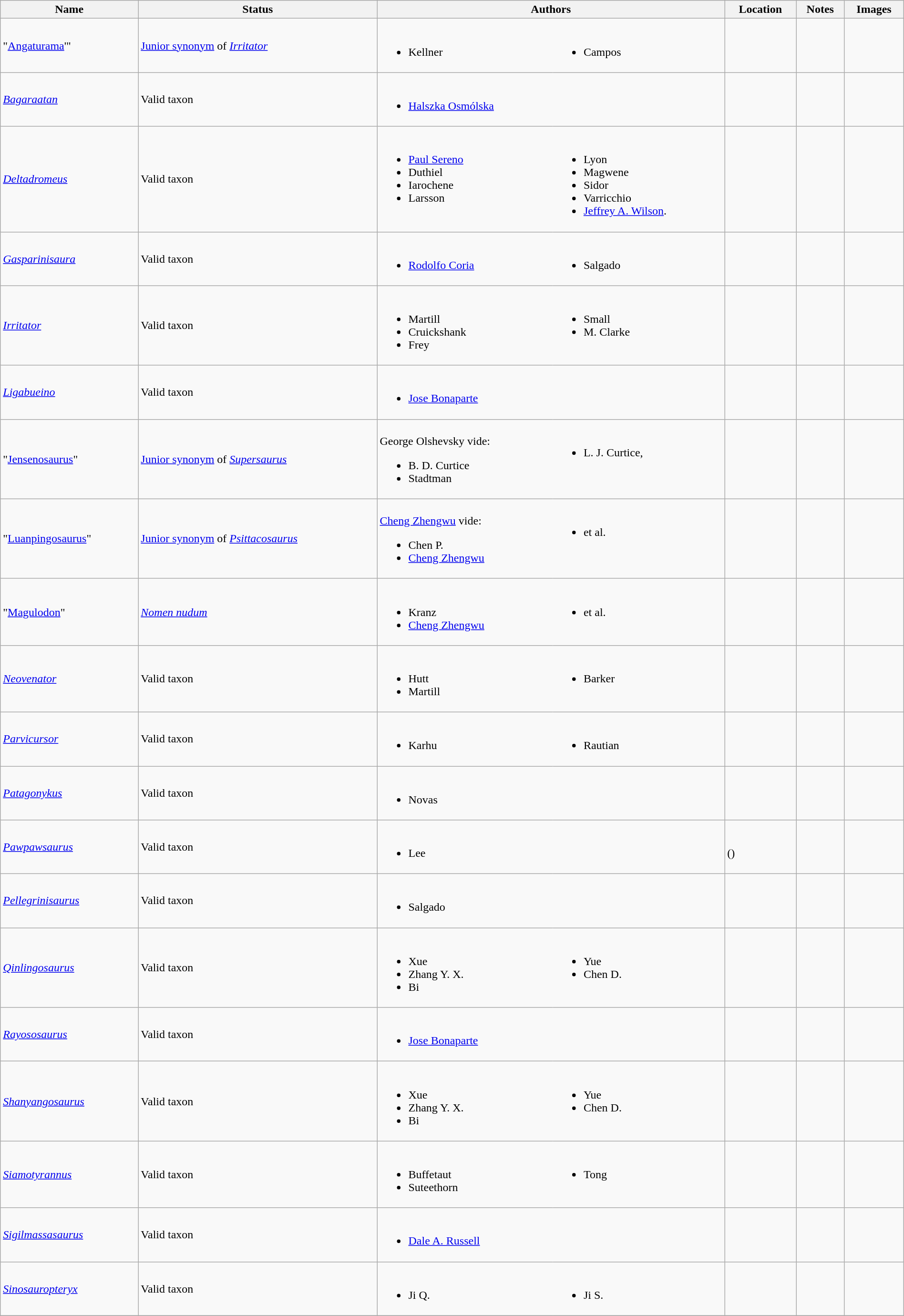<table class="wikitable sortable" align="center" width="100%">
<tr>
<th>Name</th>
<th>Status</th>
<th colspan="2">Authors</th>
<th>Location</th>
<th class="unsortable">Notes</th>
<th class="unsortable">Images</th>
</tr>
<tr>
<td>"<a href='#'>Angaturama</a>'"</td>
<td><a href='#'>Junior synonym</a> of <em><a href='#'>Irritator</a></em></td>
<td style="border-right:0px" valign="top"><br><ul><li>Kellner</li></ul></td>
<td style="border-left:0px" valign="top"><br><ul><li>Campos</li></ul></td>
<td></td>
<td></td>
<td></td>
</tr>
<tr>
<td><em><a href='#'>Bagaraatan</a></em></td>
<td>Valid taxon</td>
<td style="border-right:0px" valign="top"><br><ul><li><a href='#'>Halszka Osmólska</a></li></ul></td>
<td style="border-left:0px" valign="top"></td>
<td></td>
<td></td>
<td></td>
</tr>
<tr>
<td><em><a href='#'>Deltadromeus</a></em></td>
<td>Valid taxon</td>
<td style="border-right:0px" valign="top"><br><ul><li><a href='#'>Paul Sereno</a></li><li>Duthiel</li><li>Iarochene</li><li>Larsson</li></ul></td>
<td style="border-left:0px" valign="top"><br><ul><li>Lyon</li><li>Magwene</li><li>Sidor</li><li>Varricchio</li><li><a href='#'>Jeffrey A. Wilson</a>.</li></ul></td>
<td><br></td>
<td></td>
<td></td>
</tr>
<tr>
<td><em><a href='#'>Gasparinisaura</a></em></td>
<td>Valid taxon</td>
<td style="border-right:0px" valign="top"><br><ul><li><a href='#'>Rodolfo Coria</a></li></ul></td>
<td style="border-left:0px" valign="top"><br><ul><li>Salgado</li></ul></td>
<td></td>
<td></td>
<td></td>
</tr>
<tr>
<td><em><a href='#'>Irritator</a></em></td>
<td>Valid taxon</td>
<td style="border-right:0px" valign="top"><br><ul><li>Martill</li><li>Cruickshank</li><li>Frey</li></ul></td>
<td style="border-left:0px" valign="top"><br><ul><li>Small</li><li>M. Clarke</li></ul></td>
<td></td>
<td></td>
<td></td>
</tr>
<tr>
<td><em><a href='#'>Ligabueino</a></em></td>
<td>Valid taxon</td>
<td style="border-right:0px" valign="top"><br><ul><li><a href='#'>Jose Bonaparte</a></li></ul></td>
<td style="border-left:0px" valign="top"></td>
<td></td>
<td></td>
<td></td>
</tr>
<tr>
<td>"<a href='#'>Jensenosaurus</a>"</td>
<td><a href='#'>Junior synonym</a> of <em><a href='#'>Supersaurus</a></em></td>
<td style="border-right:0px" valign="top"><br>George Olshevsky vide:<ul><li>B. D. Curtice</li><li>Stadtman</li></ul></td>
<td style="border-left:0px" valign="top"><br><ul><li>L. J. Curtice,</li></ul></td>
<td></td>
<td></td>
<td></td>
</tr>
<tr>
<td>"<a href='#'>Luanpingosaurus</a>"</td>
<td><a href='#'>Junior synonym</a> of <em><a href='#'>Psittacosaurus</a></em></td>
<td style="border-right:0px" valign="top"><br><a href='#'>Cheng Zhengwu</a> vide:<ul><li>Chen P.</li><li><a href='#'>Cheng Zhengwu</a></li></ul></td>
<td style="border-left:0px" valign="top"><br><ul><li>et al.</li></ul></td>
<td></td>
<td></td>
<td></td>
</tr>
<tr>
<td>"<a href='#'>Magulodon</a>"</td>
<td><em><a href='#'>Nomen nudum</a></em></td>
<td style="border-right:0px" valign="top"><br><ul><li>Kranz</li><li><a href='#'>Cheng Zhengwu</a></li></ul></td>
<td style="border-left:0px" valign="top"><br><ul><li>et al.</li></ul></td>
<td></td>
<td></td>
<td></td>
</tr>
<tr>
<td><em><a href='#'>Neovenator</a></em></td>
<td>Valid taxon</td>
<td style="border-right:0px" valign="top"><br><ul><li>Hutt</li><li>Martill</li></ul></td>
<td style="border-left:0px" valign="top"><br><ul><li>Barker</li></ul></td>
<td></td>
<td></td>
<td></td>
</tr>
<tr>
<td><em><a href='#'>Parvicursor</a></em></td>
<td>Valid taxon</td>
<td style="border-right:0px" valign="top"><br><ul><li>Karhu</li></ul></td>
<td style="border-left:0px" valign="top"><br><ul><li>Rautian</li></ul></td>
<td></td>
<td></td>
<td></td>
</tr>
<tr>
<td><em><a href='#'>Patagonykus</a></em></td>
<td>Valid taxon</td>
<td style="border-right:0px" valign="top"><br><ul><li>Novas</li></ul></td>
<td style="border-left:0px" valign="top"></td>
<td></td>
<td></td>
<td></td>
</tr>
<tr>
<td><em><a href='#'>Pawpawsaurus</a></em></td>
<td>Valid taxon</td>
<td style="border-right:0px" valign="top"><br><ul><li>Lee</li></ul></td>
<td style="border-left:0px" valign="top"></td>
<td><br>()</td>
<td></td>
<td></td>
</tr>
<tr>
<td><em><a href='#'>Pellegrinisaurus</a></em></td>
<td>Valid taxon</td>
<td style="border-right:0px" valign="top"><br><ul><li>Salgado</li></ul></td>
<td style="border-left:0px" valign="top"></td>
<td></td>
<td></td>
</tr>
<tr>
<td><em><a href='#'>Qinlingosaurus</a></em></td>
<td>Valid taxon</td>
<td style="border-right:0px" valign="top"><br><ul><li>Xue</li><li>Zhang Y. X.</li><li>Bi</li></ul></td>
<td style="border-left:0px" valign="top"><br><ul><li>Yue</li><li>Chen D.</li></ul></td>
<td></td>
<td></td>
<td></td>
</tr>
<tr>
<td><em><a href='#'>Rayososaurus</a></em></td>
<td>Valid taxon</td>
<td style="border-right:0px" valign="top"><br><ul><li><a href='#'>Jose Bonaparte</a></li></ul></td>
<td style="border-left:0px" valign="top"></td>
<td></td>
<td></td>
</tr>
<tr>
<td><em><a href='#'>Shanyangosaurus</a></em></td>
<td>Valid taxon</td>
<td style="border-right:0px" valign="top"><br><ul><li>Xue</li><li>Zhang Y. X.</li><li>Bi</li></ul></td>
<td style="border-left:0px" valign="top"><br><ul><li>Yue</li><li>Chen D.</li></ul></td>
<td></td>
<td></td>
<td></td>
</tr>
<tr>
<td><em><a href='#'>Siamotyrannus</a></em></td>
<td>Valid taxon</td>
<td style="border-right:0px" valign="top"><br><ul><li>Buffetaut</li><li>Suteethorn</li></ul></td>
<td style="border-left:0px" valign="top"><br><ul><li>Tong</li></ul></td>
<td></td>
<td></td>
<td></td>
</tr>
<tr>
<td><em><a href='#'>Sigilmassasaurus</a></em></td>
<td>Valid taxon</td>
<td style="border-right:0px" valign="top"><br><ul><li><a href='#'>Dale A. Russell</a></li></ul></td>
<td style="border-left:0px" valign="top"></td>
<td></td>
<td></td>
<td></td>
</tr>
<tr>
<td><em><a href='#'>Sinosauropteryx</a></em></td>
<td>Valid taxon</td>
<td style="border-right:0px" valign="top"><br><ul><li>Ji Q.</li></ul></td>
<td style="border-left:0px" valign="top"><br><ul><li>Ji S.</li></ul></td>
<td></td>
<td></td>
<td></td>
</tr>
<tr>
</tr>
</table>
